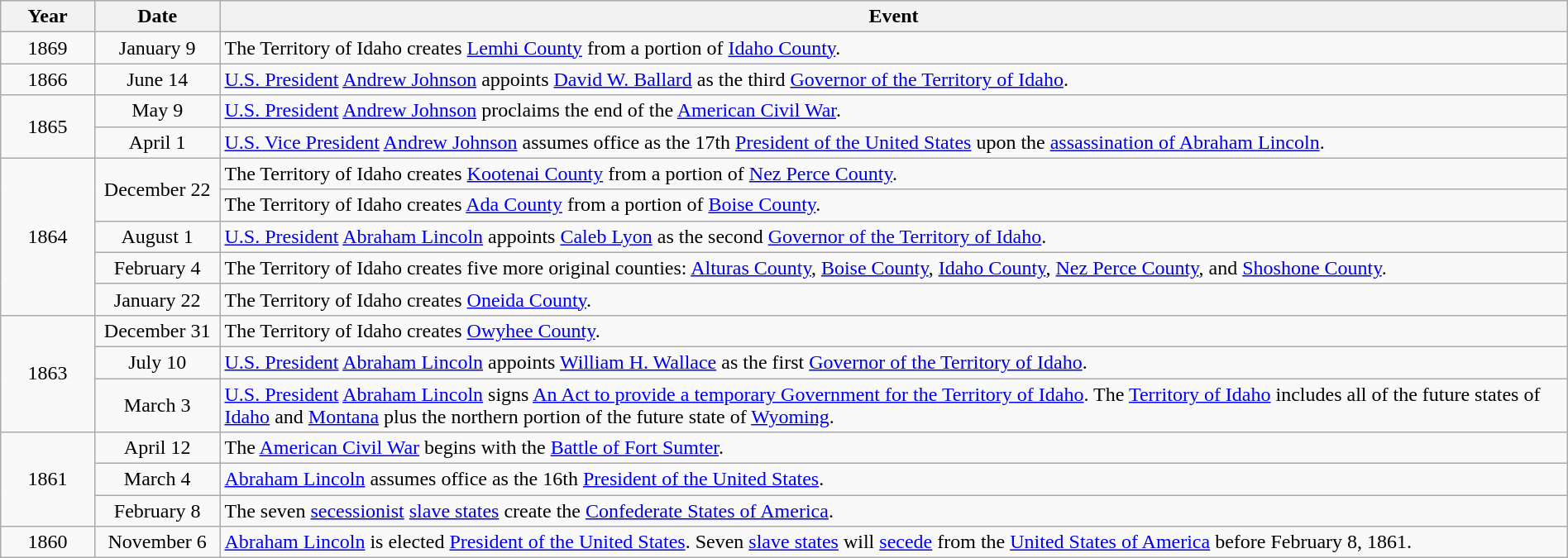<table class="wikitable" style="width:100%;">
<tr>
<th style="width:6%">Year</th>
<th style="width:8%">Date</th>
<th style="width:86%">Event</th>
</tr>
<tr>
<td align=center rowspan=1>1869</td>
<td align=center>January 9</td>
<td>The Territory of Idaho creates <a href='#'>Lemhi County</a> from a portion of <a href='#'>Idaho County</a>.</td>
</tr>
<tr>
<td align=center rowspan=1>1866</td>
<td align=center>June 14</td>
<td><a href='#'>U.S. President</a> <a href='#'>Andrew Johnson</a> appoints <a href='#'>David W. Ballard</a> as the third <a href='#'>Governor of the Territory of Idaho</a>.</td>
</tr>
<tr>
<td align=center rowspan=2>1865</td>
<td align=center>May 9</td>
<td><a href='#'>U.S. President</a> <a href='#'>Andrew Johnson</a> proclaims the end of the <a href='#'>American Civil War</a>.</td>
</tr>
<tr>
<td align=center>April 1</td>
<td><a href='#'>U.S. Vice President</a> <a href='#'>Andrew Johnson</a> assumes office as the 17th <a href='#'>President of the United States</a> upon the <a href='#'>assassination of Abraham Lincoln</a>.</td>
</tr>
<tr>
<td align=center rowspan=5>1864</td>
<td align=center rowspan=2>December 22</td>
<td>The Territory of Idaho creates <a href='#'>Kootenai County</a> from a portion of <a href='#'>Nez Perce County</a>.</td>
</tr>
<tr>
<td>The Territory of Idaho creates <a href='#'>Ada County</a> from a portion of <a href='#'>Boise County</a>.</td>
</tr>
<tr>
<td align=center>August 1</td>
<td><a href='#'>U.S. President</a> <a href='#'>Abraham Lincoln</a> appoints <a href='#'>Caleb Lyon</a> as the second <a href='#'>Governor of the Territory of Idaho</a>.</td>
</tr>
<tr>
<td align=center>February 4</td>
<td>The Territory of Idaho creates five more original counties: <a href='#'>Alturas County</a>, <a href='#'>Boise County</a>, <a href='#'>Idaho County</a>, <a href='#'>Nez Perce County</a>, and <a href='#'>Shoshone County</a>.</td>
</tr>
<tr>
<td align=center>January 22</td>
<td>The Territory of Idaho creates <a href='#'>Oneida County</a>.</td>
</tr>
<tr>
<td align=center rowspan=3>1863</td>
<td align=center>December 31</td>
<td>The Territory of Idaho creates <a href='#'>Owyhee County</a>.</td>
</tr>
<tr>
<td align=center>July 10</td>
<td><a href='#'>U.S. President</a> <a href='#'>Abraham Lincoln</a> appoints <a href='#'>William H. Wallace</a> as the first <a href='#'>Governor of the Territory of Idaho</a>.</td>
</tr>
<tr>
<td align=center>March 3</td>
<td><a href='#'>U.S. President</a> <a href='#'>Abraham Lincoln</a> signs <a href='#'>An Act to provide a temporary Government for the Territory of Idaho</a>. The <a href='#'>Territory of Idaho</a> includes all of the future states of <a href='#'>Idaho</a> and <a href='#'>Montana</a> plus the northern portion of the future state of <a href='#'>Wyoming</a>.</td>
</tr>
<tr>
<td align=center rowspan=3>1861</td>
<td align=center>April 12</td>
<td>The <a href='#'>American Civil War</a> begins with the <a href='#'>Battle of Fort Sumter</a>.</td>
</tr>
<tr>
<td align=center>March 4</td>
<td><a href='#'>Abraham Lincoln</a> assumes office as the 16th <a href='#'>President of the United States</a>.</td>
</tr>
<tr>
<td align=center>February 8</td>
<td>The seven <a href='#'>secessionist</a> <a href='#'>slave states</a> create the <a href='#'>Confederate States of America</a>.</td>
</tr>
<tr>
<td align=center rowspan=1>1860</td>
<td align=center>November 6</td>
<td><a href='#'>Abraham Lincoln</a> is elected <a href='#'>President of the United States</a>.  Seven <a href='#'>slave states</a> will <a href='#'>secede</a> from the <a href='#'>United States of America</a> before February 8, 1861.</td>
</tr>
</table>
